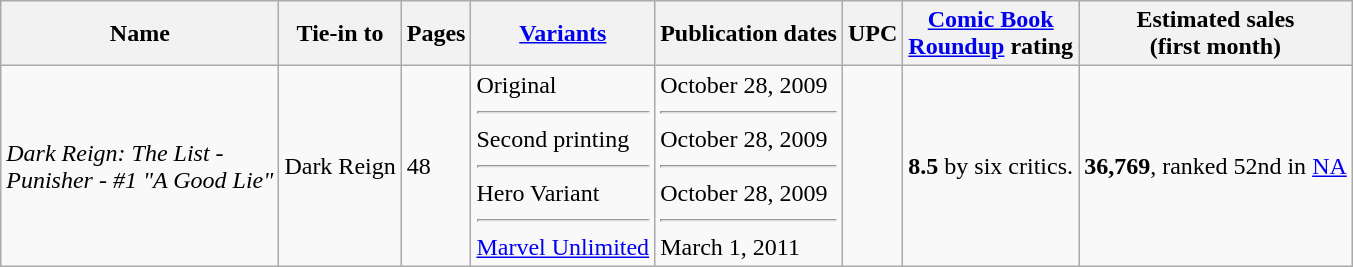<table class="wikitable">
<tr>
<th>Name</th>
<th>Tie-in to</th>
<th>Pages</th>
<th><a href='#'>Variants</a></th>
<th>Publication dates</th>
<th>UPC</th>
<th><a href='#'>Comic Book<br>Roundup</a> rating</th>
<th>Estimated sales<br>(first month)</th>
</tr>
<tr>
<td><em>Dark Reign: The List -<br>Punisher - #1 "A Good Lie"</em></td>
<td>Dark Reign</td>
<td>48</td>
<td>Original<hr>Second printing<hr>Hero Variant<hr><a href='#'>Marvel Unlimited</a></td>
<td>October 28, 2009<hr>October 28, 2009<hr>October 28, 2009<hr>March 1, 2011</td>
<td></td>
<td><strong>8.5</strong> by six critics.</td>
<td><strong>36,769</strong>, ranked 52nd in <a href='#'>NA</a></td>
</tr>
</table>
